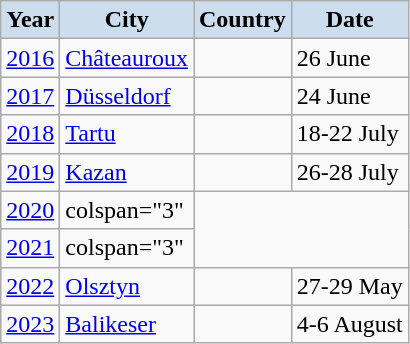<table class="wikitable" align="center">
<tr>
<th style="background-color: #CCDDEE;">Year</th>
<th style="background-color: #CCDDEE;">City</th>
<th style="background-color: #CCDDEE;">Country</th>
<th style="background-color: #CCDDEE;">Date</th>
</tr>
<tr>
<td><a href='#'>2016</a></td>
<td><a href='#'>Châteauroux</a></td>
<td></td>
<td>26 June</td>
</tr>
<tr>
<td><a href='#'>2017</a></td>
<td><a href='#'>Düsseldorf</a></td>
<td></td>
<td>24 June</td>
</tr>
<tr>
<td><a href='#'>2018</a></td>
<td><a href='#'>Tartu</a></td>
<td></td>
<td>18-22 July</td>
</tr>
<tr>
<td><a href='#'>2019</a></td>
<td><a href='#'>Kazan</a></td>
<td></td>
<td>26-28 July</td>
</tr>
<tr>
<td><a href='#'>2020</a></td>
<td>colspan="3" </td>
</tr>
<tr>
<td><a href='#'>2021</a></td>
<td>colspan="3" </td>
</tr>
<tr>
<td><a href='#'>2022</a></td>
<td><a href='#'>Olsztyn</a></td>
<td></td>
<td>27-29 May</td>
</tr>
<tr>
<td><a href='#'>2023</a></td>
<td><a href='#'>Balikeser</a></td>
<td></td>
<td>4-6 August</td>
</tr>
</table>
